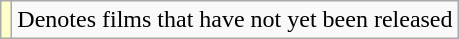<table class="wikitable sortable">
<tr>
<td style="background:#FFFFCC;"></td>
<td>Denotes films that have not yet been released</td>
</tr>
</table>
